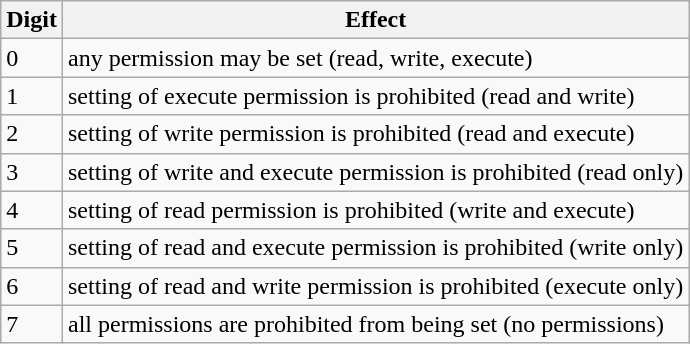<table class="wikitable col1center">
<tr>
<th>Digit</th>
<th>Effect</th>
</tr>
<tr>
<td>0</td>
<td>any permission may be set (read, write, execute)</td>
</tr>
<tr>
<td>1</td>
<td>setting of execute permission is prohibited (read and write)</td>
</tr>
<tr>
<td>2</td>
<td>setting of write permission is prohibited (read and execute)</td>
</tr>
<tr>
<td>3</td>
<td>setting of write and execute permission is prohibited (read only)</td>
</tr>
<tr>
<td>4</td>
<td>setting of read permission is prohibited (write and execute)</td>
</tr>
<tr>
<td>5</td>
<td>setting of read and execute permission is prohibited (write only)</td>
</tr>
<tr>
<td>6</td>
<td>setting of read and write permission is prohibited (execute only)</td>
</tr>
<tr>
<td>7</td>
<td>all permissions are prohibited from being set (no permissions)</td>
</tr>
</table>
